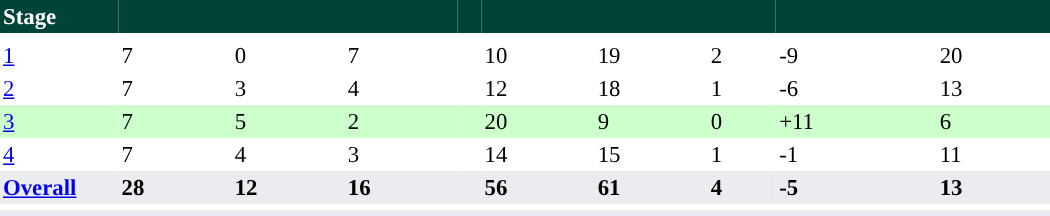<table class="toccolours" border=0 cellpadding="2" cellspacing="0" style="font-size:95%; text-align:left; width:700px;">
<tr align="left" style="background:#004438; color:#FFFFFF;">
<th style="width:75px">Stage</th>
<th></th>
<th></th>
<th></th>
<th></th>
<th></th>
<th></th>
<th></th>
<th></th>
<th></th>
</tr>
<tr>
<td colspan = "10"></td>
</tr>
<tr>
</tr>
<tr style="">
<td><a href='#'>1</a></td>
<td>7</td>
<td>0</td>
<td>7</td>
<td></td>
<td>10</td>
<td>19</td>
<td>2</td>
<td>-9</td>
<td>20</td>
</tr>
<tr>
<td><a href='#'>2</a></td>
<td>7</td>
<td>3</td>
<td>4</td>
<td></td>
<td>12</td>
<td>18</td>
<td>1</td>
<td>-6</td>
<td>13</td>
</tr>
<tr style="background:#cfc">
<td><a href='#'>3</a></td>
<td>7</td>
<td>5</td>
<td>2</td>
<td></td>
<td>20</td>
<td>9</td>
<td>0</td>
<td>+11</td>
<td>6</td>
</tr>
<tr>
<td><a href='#'>4</a></td>
<td>7</td>
<td>4</td>
<td>3</td>
<td></td>
<td>14</td>
<td>15</td>
<td>1</td>
<td>-1</td>
<td>11</td>
</tr>
<tr style="background-color:#EAECF0;">
<th><a href='#'>Overall</a></th>
<th>28</th>
<th>12</th>
<th>16</th>
<th></th>
<th>56</th>
<th>61</th>
<th>4</th>
<th>-5</th>
<th>13</th>
</tr>
<tr>
<td colspan="10"></td>
</tr>
<tr align="left" style="background:#EAECF0; color:#000;">
<td colspan="10" style="text-align:center;"> </td>
</tr>
</table>
